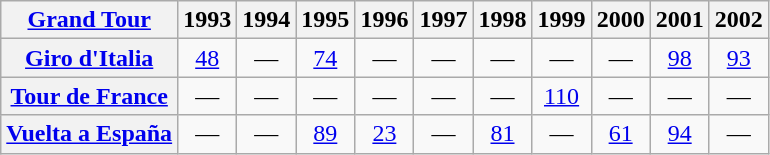<table class="wikitable plainrowheaders">
<tr>
<th scope="col"><a href='#'>Grand Tour</a></th>
<th scope="col">1993</th>
<th scope="col">1994</th>
<th scope="col">1995</th>
<th scope="col">1996</th>
<th scope="col">1997</th>
<th scope="col">1998</th>
<th scope="col">1999</th>
<th scope="col">2000</th>
<th scope="col">2001</th>
<th scope="col">2002</th>
</tr>
<tr style="text-align:center;">
<th scope="row"> <a href='#'>Giro d'Italia</a></th>
<td style="text-align:center;"><a href='#'>48</a></td>
<td>—</td>
<td style="text-align:center;"><a href='#'>74</a></td>
<td>—</td>
<td>—</td>
<td>—</td>
<td>—</td>
<td>—</td>
<td style="text-align:center;"><a href='#'>98</a></td>
<td style="text-align:center;"><a href='#'>93</a></td>
</tr>
<tr style="text-align:center;">
<th scope="row"> <a href='#'>Tour de France</a></th>
<td>—</td>
<td>—</td>
<td>—</td>
<td>—</td>
<td>—</td>
<td>—</td>
<td style="text-align:center;"><a href='#'>110</a></td>
<td>—</td>
<td>—</td>
<td>—</td>
</tr>
<tr style="text-align:center;">
<th scope="row"> <a href='#'>Vuelta a España</a></th>
<td>—</td>
<td>—</td>
<td style="text-align:center;"><a href='#'>89</a></td>
<td style="text-align:center;"><a href='#'>23</a></td>
<td>—</td>
<td style="text-align:center;"><a href='#'>81</a></td>
<td>—</td>
<td style="text-align:center;"><a href='#'>61</a></td>
<td style="text-align:center;"><a href='#'>94</a></td>
<td>—</td>
</tr>
</table>
